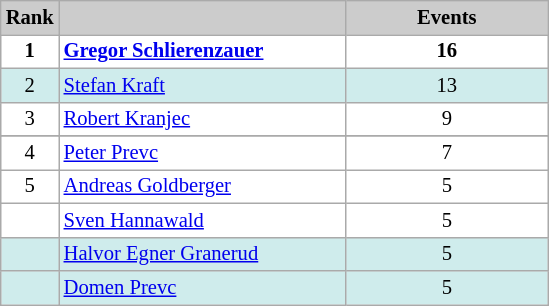<table class="wikitable plainrowheaders" style="background:#fff; font-size:86%; line-height:16px; border:grey solid 1px; border-collapse:collapse;">
<tr style="background:#ccc; text-align:center;">
<th style="background:#ccc;">Rank</th>
<th style="background:#ccc;" width="185"></th>
<th style="background:#ccc;" width="128">Events</th>
</tr>
<tr>
<td align=center><strong>1</strong></td>
<td> <strong><a href='#'>Gregor Schlierenzauer</a></strong></td>
<td align=center><strong>16</strong></td>
</tr>
<tr bgcolor=#CFECEC>
<td align=center>2</td>
<td> <a href='#'>Stefan Kraft</a></td>
<td align=center>13</td>
</tr>
<tr>
<td align=center>3</td>
<td> <a href='#'>Robert Kranjec</a></td>
<td align=center>9</td>
</tr>
<tr>
</tr>
<tr>
<td align=center>4</td>
<td> <a href='#'>Peter Prevc</a></td>
<td align=center>7</td>
</tr>
<tr>
<td align=center>5</td>
<td> <a href='#'>Andreas Goldberger</a></td>
<td align=center>5</td>
</tr>
<tr>
<td align=center></td>
<td> <a href='#'>Sven Hannawald</a></td>
<td align=center>5</td>
</tr>
<tr bgcolor=#CFECEC>
<td align=center></td>
<td> <a href='#'>Halvor Egner Granerud</a></td>
<td align=center>5</td>
</tr>
<tr bgcolor=#CFECEC>
<td align=center></td>
<td> <a href='#'>Domen Prevc</a></td>
<td align=center>5</td>
</tr>
</table>
